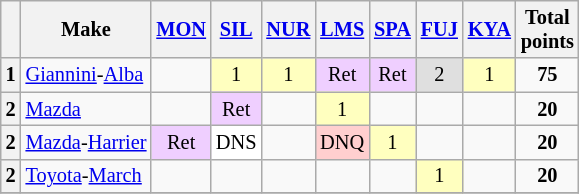<table class="wikitable" style="font-size: 85%; text-align:center;">
<tr>
<th valign=middle></th>
<th valign=middle>Make</th>
<th><a href='#'>MON</a><br></th>
<th><a href='#'>SIL</a><br></th>
<th><a href='#'>NUR</a><br></th>
<th><a href='#'>LMS</a><br></th>
<th><a href='#'>SPA</a><br></th>
<th><a href='#'>FUJ</a><br></th>
<th><a href='#'>KYA</a><br></th>
<th valign=middle>Total<br>points</th>
</tr>
<tr>
<th>1</th>
<td align=left><a href='#'>Giannini</a>-<a href='#'>Alba</a></td>
<td></td>
<td style="background:#FFFFBF;">1</td>
<td style="background:#FFFFBF;">1</td>
<td style="background:#EFCFFF;">Ret</td>
<td style="background:#EFCFFF;">Ret</td>
<td style="background:#DFDFDF;">2</td>
<td style="background:#FFFFBF;">1</td>
<td><strong>75</strong></td>
</tr>
<tr>
<th>2</th>
<td align=left><a href='#'>Mazda</a></td>
<td></td>
<td style="background:#EFCFFF;">Ret</td>
<td></td>
<td style="background:#FFFFBF;">1</td>
<td></td>
<td></td>
<td></td>
<td><strong>20</strong></td>
</tr>
<tr>
<th>2</th>
<td align=left><a href='#'>Mazda</a>-<a href='#'>Harrier</a></td>
<td style="background:#EFCFFF;">Ret</td>
<td style="background:#FFFFFF;">DNS</td>
<td></td>
<td style="background:#FFCFCF;">DNQ</td>
<td style="background:#FFFFBF;">1</td>
<td></td>
<td></td>
<td><strong>20</strong></td>
</tr>
<tr>
<th>2</th>
<td align=left><a href='#'>Toyota</a>-<a href='#'>March</a></td>
<td></td>
<td></td>
<td></td>
<td></td>
<td></td>
<td style="background:#FFFFBF;">1</td>
<td></td>
<td><strong>20</strong></td>
</tr>
<tr>
</tr>
</table>
